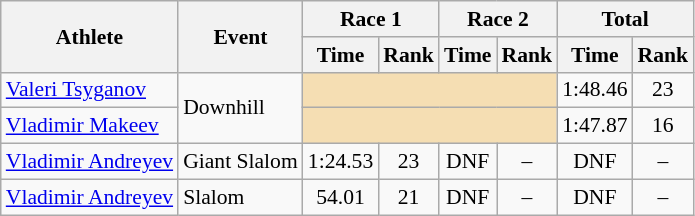<table class="wikitable" style="font-size:90%">
<tr>
<th rowspan="2">Athlete</th>
<th rowspan="2">Event</th>
<th colspan="2">Race 1</th>
<th colspan="2">Race 2</th>
<th colspan="2">Total</th>
</tr>
<tr>
<th>Time</th>
<th>Rank</th>
<th>Time</th>
<th>Rank</th>
<th>Time</th>
<th>Rank</th>
</tr>
<tr>
<td><a href='#'>Valeri Tsyganov</a></td>
<td rowspan="2">Downhill</td>
<td colspan="4" bgcolor="wheat"></td>
<td align="center">1:48.46</td>
<td align="center">23</td>
</tr>
<tr>
<td><a href='#'>Vladimir Makeev</a></td>
<td colspan="4" bgcolor="wheat"></td>
<td align="center">1:47.87</td>
<td align="center">16</td>
</tr>
<tr>
<td><a href='#'>Vladimir Andreyev</a></td>
<td>Giant Slalom</td>
<td align="center">1:24.53</td>
<td align="center">23</td>
<td align="center">DNF</td>
<td align="center">–</td>
<td align="center">DNF</td>
<td align="center">–</td>
</tr>
<tr>
<td><a href='#'>Vladimir Andreyev</a></td>
<td>Slalom</td>
<td align="center">54.01</td>
<td align="center">21</td>
<td align="center">DNF</td>
<td align="center">–</td>
<td align="center">DNF</td>
<td align="center">–</td>
</tr>
</table>
